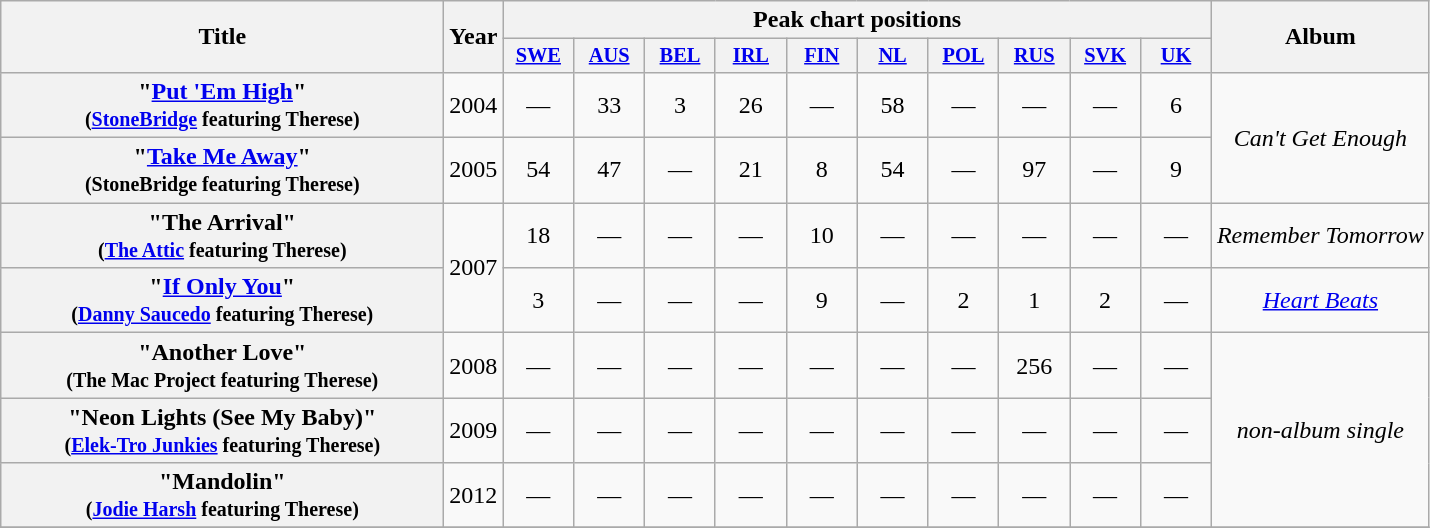<table class="wikitable plainrowheaders" style="text-align:center;" border="1">
<tr>
<th scope="col" rowspan="2" style="width:18em;">Title</th>
<th scope="col" rowspan="2">Year</th>
<th scope="col" colspan="10">Peak chart positions</th>
<th scope="col" rowspan="2">Album</th>
</tr>
<tr>
<th scope="col" style="width:3em;font-size:85%;"><a href='#'>SWE</a><br></th>
<th scope="col" style="width:3em;font-size:85%;"><a href='#'>AUS</a><br></th>
<th scope="col" style="width:3em;font-size:85%;"><a href='#'>BEL</a><br></th>
<th scope="col" style="width:3em;font-size:85%;"><a href='#'>IRL</a><br></th>
<th scope="col" style="width:3em;font-size:85%;"><a href='#'>FIN</a><br></th>
<th scope="col" style="width:3em;font-size:85%;"><a href='#'>NL</a><br></th>
<th scope="col" style="width:3em;font-size:85%;"><a href='#'>POL</a><br></th>
<th scope="col" style="width:3em;font-size:85%;"><a href='#'>RUS</a><br></th>
<th scope="col" style="width:3em;font-size:85%;"><a href='#'>SVK</a><br></th>
<th scope="col" style="width:3em;font-size:85%;"><a href='#'>UK</a><br></th>
</tr>
<tr>
<th scope="row">"<a href='#'>Put 'Em High</a>" <br><small>(<a href='#'>StoneBridge</a> featuring Therese)</small></th>
<td>2004</td>
<td>—</td>
<td>33</td>
<td>3</td>
<td>26</td>
<td>—</td>
<td>58</td>
<td>—</td>
<td>—</td>
<td>—</td>
<td>6</td>
<td align="center" rowspan=2><em>Can't Get Enough</em></td>
</tr>
<tr>
<th scope="row">"<a href='#'>Take Me Away</a>" <br><small>(StoneBridge featuring Therese)</small></th>
<td>2005</td>
<td>54</td>
<td>47</td>
<td>—</td>
<td>21</td>
<td>8</td>
<td>54</td>
<td>—</td>
<td>97</td>
<td>—</td>
<td>9</td>
</tr>
<tr>
<th scope="row">"The Arrival" <br><small>(<a href='#'>The Attic</a> featuring Therese)</small></th>
<td rowspan="2">2007</td>
<td>18</td>
<td>—</td>
<td>—</td>
<td>—</td>
<td>10</td>
<td>—</td>
<td>—</td>
<td>—</td>
<td>—</td>
<td>—</td>
<td align="center" rowspan=1><em>Remember Tomorrow</em></td>
</tr>
<tr>
<th scope="row">"<a href='#'>If Only You</a>" <br><small>(<a href='#'>Danny Saucedo</a> featuring Therese)</small></th>
<td>3</td>
<td>—</td>
<td>—</td>
<td>—</td>
<td>9</td>
<td>—</td>
<td>2</td>
<td>1</td>
<td>2</td>
<td>—</td>
<td align="center" rowspan=1><em><a href='#'>Heart Beats</a></em></td>
</tr>
<tr>
<th scope="row">"Another Love" <br><small>(The Mac Project featuring Therese)</small></th>
<td>2008</td>
<td>—</td>
<td>—</td>
<td>—</td>
<td>—</td>
<td>—</td>
<td>—</td>
<td>—</td>
<td>256</td>
<td>—</td>
<td>—</td>
<td align="center" rowspan=3><em>non-album single</em></td>
</tr>
<tr>
<th scope="row">"Neon Lights (See My Baby)" <br><small>(<a href='#'>Elek-Tro Junkies</a> featuring Therese)</small></th>
<td>2009</td>
<td>—</td>
<td>—</td>
<td>—</td>
<td>—</td>
<td>—</td>
<td>—</td>
<td>—</td>
<td>—</td>
<td>—</td>
<td>—</td>
</tr>
<tr>
<th scope="row">"Mandolin" <br><small>(<a href='#'>Jodie Harsh</a> featuring Therese)</small></th>
<td>2012</td>
<td>—</td>
<td>—</td>
<td>—</td>
<td>—</td>
<td>—</td>
<td>—</td>
<td>—</td>
<td>—</td>
<td>—</td>
<td>—</td>
</tr>
<tr>
</tr>
</table>
